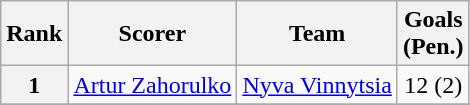<table class="wikitable">
<tr>
<th>Rank</th>
<th>Scorer</th>
<th>Team</th>
<th>Goals<br>(Pen.)</th>
</tr>
<tr>
<th align=center rowspan=1>1</th>
<td> <a href='#'>Artur Zahorulko</a></td>
<td><a href='#'>Nyva Vinnytsia</a></td>
<td align=center>12 (2)</td>
</tr>
<tr>
</tr>
</table>
